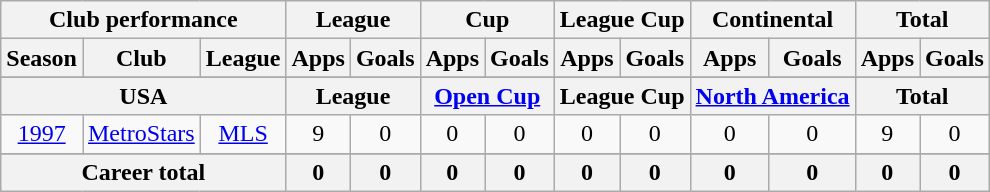<table class="wikitable" style="text-align:center">
<tr>
<th colspan=3>Club performance</th>
<th colspan=2>League</th>
<th colspan=2>Cup</th>
<th colspan=2>League Cup</th>
<th colspan=2>Continental</th>
<th colspan=2>Total</th>
</tr>
<tr>
<th>Season</th>
<th>Club</th>
<th>League</th>
<th>Apps</th>
<th>Goals</th>
<th>Apps</th>
<th>Goals</th>
<th>Apps</th>
<th>Goals</th>
<th>Apps</th>
<th>Goals</th>
<th>Apps</th>
<th>Goals</th>
</tr>
<tr>
</tr>
<tr>
<th colspan=3>USA</th>
<th colspan=2>League</th>
<th colspan=2><a href='#'>Open Cup</a></th>
<th colspan=2>League Cup</th>
<th colspan=2><a href='#'>North America</a></th>
<th colspan=2>Total</th>
</tr>
<tr>
<td><a href='#'>1997</a></td>
<td><a href='#'>MetroStars</a></td>
<td><a href='#'>MLS</a></td>
<td>9</td>
<td>0</td>
<td>0</td>
<td>0</td>
<td>0</td>
<td>0</td>
<td>0</td>
<td>0</td>
<td>9</td>
<td>0</td>
</tr>
<tr>
</tr>
<tr>
<th colspan=3>Career total</th>
<th>0</th>
<th>0</th>
<th>0</th>
<th>0</th>
<th>0</th>
<th>0</th>
<th>0</th>
<th>0</th>
<th>0</th>
<th>0</th>
</tr>
</table>
